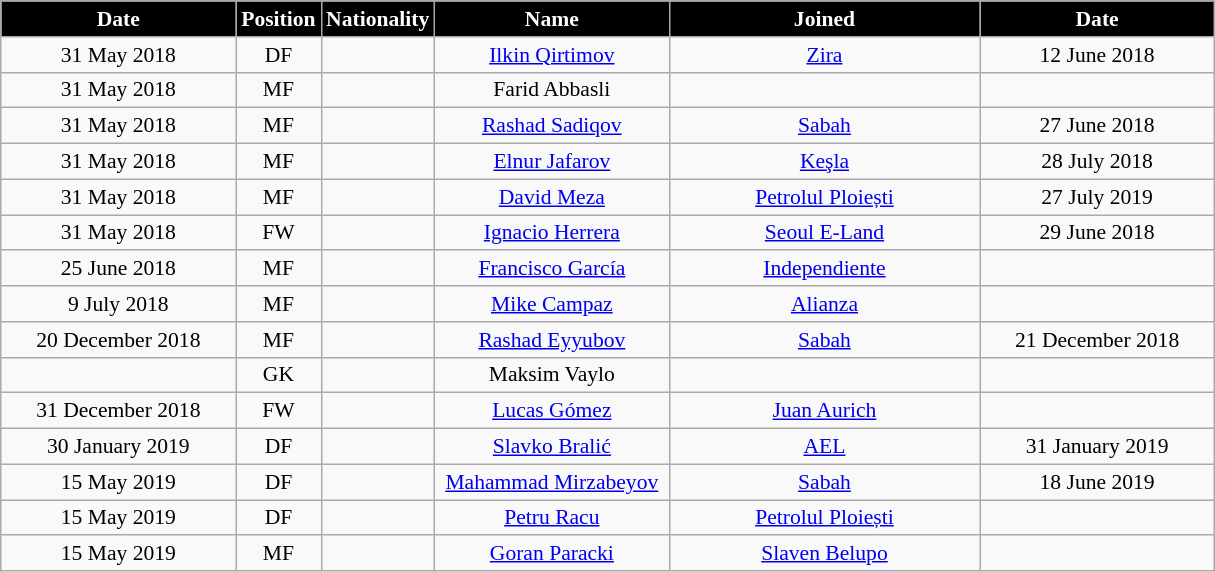<table class="wikitable"  style="text-align:center; font-size:90%; ">
<tr>
<th style="background:#000000; color:#FFFFFF; width:150px;">Date</th>
<th style="background:#000000; color:#FFFFFF; width:50px;">Position</th>
<th style="background:#000000; color:#FFFFFF; width:50px;">Nationality</th>
<th style="background:#000000; color:#FFFFFF; width:150px;">Name</th>
<th style="background:#000000; color:#FFFFFF; width:200px;">Joined</th>
<th style="background:#000000; color:#FFFFFF; width:150px;">Date</th>
</tr>
<tr>
<td>31 May 2018</td>
<td>DF</td>
<td></td>
<td><a href='#'>Ilkin Qirtimov</a></td>
<td><a href='#'>Zira</a></td>
<td>12 June 2018</td>
</tr>
<tr>
<td>31 May 2018</td>
<td>MF</td>
<td></td>
<td>Farid Abbasli</td>
<td></td>
<td></td>
</tr>
<tr>
<td>31 May 2018</td>
<td>MF</td>
<td></td>
<td><a href='#'>Rashad Sadiqov</a></td>
<td><a href='#'>Sabah</a></td>
<td>27 June 2018</td>
</tr>
<tr>
<td>31 May 2018</td>
<td>MF</td>
<td></td>
<td><a href='#'>Elnur Jafarov</a></td>
<td><a href='#'>Keşla</a></td>
<td>28 July 2018</td>
</tr>
<tr>
<td>31 May 2018</td>
<td>MF</td>
<td></td>
<td><a href='#'>David Meza</a></td>
<td><a href='#'>Petrolul Ploiești</a></td>
<td>27 July 2019</td>
</tr>
<tr>
<td>31 May 2018</td>
<td>FW</td>
<td></td>
<td><a href='#'>Ignacio Herrera</a></td>
<td><a href='#'>Seoul E-Land</a></td>
<td>29 June 2018</td>
</tr>
<tr>
<td>25 June 2018</td>
<td>MF</td>
<td></td>
<td><a href='#'>Francisco García</a></td>
<td><a href='#'>Independiente</a></td>
<td></td>
</tr>
<tr>
<td>9 July 2018</td>
<td>MF</td>
<td></td>
<td><a href='#'>Mike Campaz</a></td>
<td><a href='#'>Alianza</a></td>
<td></td>
</tr>
<tr>
<td>20 December 2018</td>
<td>MF</td>
<td></td>
<td><a href='#'>Rashad Eyyubov</a></td>
<td><a href='#'>Sabah</a></td>
<td>21 December 2018</td>
</tr>
<tr>
<td></td>
<td>GK</td>
<td></td>
<td>Maksim Vaylo</td>
<td></td>
<td></td>
</tr>
<tr>
<td>31 December 2018</td>
<td>FW</td>
<td></td>
<td><a href='#'>Lucas Gómez</a></td>
<td><a href='#'>Juan Aurich</a></td>
<td></td>
</tr>
<tr>
<td>30 January 2019</td>
<td>DF</td>
<td></td>
<td><a href='#'>Slavko Bralić</a></td>
<td><a href='#'>AEL</a></td>
<td>31 January 2019</td>
</tr>
<tr>
<td>15 May 2019</td>
<td>DF</td>
<td></td>
<td><a href='#'>Mahammad Mirzabeyov</a></td>
<td><a href='#'>Sabah</a></td>
<td>18 June 2019</td>
</tr>
<tr>
<td>15 May 2019</td>
<td>DF</td>
<td></td>
<td><a href='#'>Petru Racu</a></td>
<td><a href='#'>Petrolul Ploiești</a></td>
<td></td>
</tr>
<tr>
<td>15 May 2019</td>
<td>MF</td>
<td></td>
<td><a href='#'>Goran Paracki</a></td>
<td><a href='#'>Slaven Belupo</a></td>
<td></td>
</tr>
</table>
